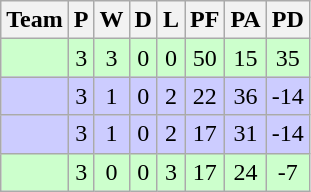<table class="wikitable" style="text-align: center;">
<tr>
<th>Team</th>
<th>P</th>
<th>W</th>
<th>D</th>
<th>L</th>
<th>PF</th>
<th>PA</th>
<th>PD</th>
</tr>
<tr bgcolor=ccffcc>
<td align="left"></td>
<td>3</td>
<td>3</td>
<td>0</td>
<td>0</td>
<td>50</td>
<td>15</td>
<td>35</td>
</tr>
<tr bgcolor=ccccff>
<td align="left"></td>
<td>3</td>
<td>1</td>
<td>0</td>
<td>2</td>
<td>22</td>
<td>36</td>
<td>-14</td>
</tr>
<tr bgcolor=ccccff>
<td align="left"></td>
<td>3</td>
<td>1</td>
<td>0</td>
<td>2</td>
<td>17</td>
<td>31</td>
<td>-14</td>
</tr>
<tr bgcolor=ccffcc>
<td align="left"></td>
<td>3</td>
<td>0</td>
<td>0</td>
<td>3</td>
<td>17</td>
<td>24</td>
<td>-7</td>
</tr>
</table>
